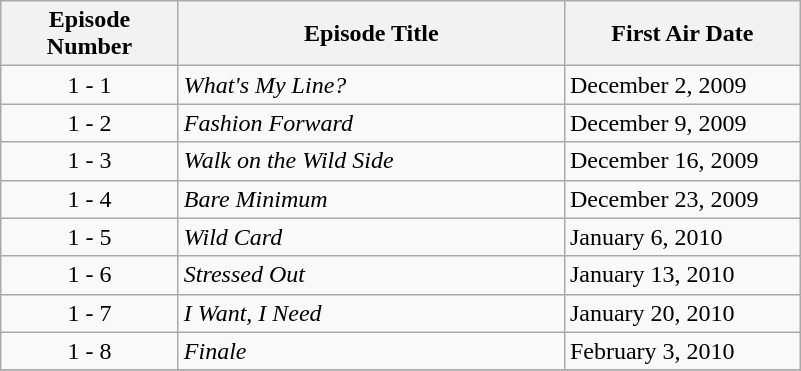<table class="wikitable">
<tr>
<th width="111">Episode Number</th>
<th width="250">Episode Title</th>
<th width="150">First Air Date</th>
</tr>
<tr>
<td align="center">1 - 1</td>
<td align="left"><em>What's My Line?</em></td>
<td align="left">December 2, 2009</td>
</tr>
<tr>
<td align="center">1 - 2</td>
<td align="left"><em>Fashion Forward</em></td>
<td align="left">December 9, 2009</td>
</tr>
<tr>
<td align="center">1 - 3</td>
<td align="left"><em>Walk on the Wild Side</em></td>
<td align="left">December 16, 2009</td>
</tr>
<tr>
<td align="center">1 - 4</td>
<td align="left"><em>Bare Minimum</em></td>
<td align="left">December 23, 2009</td>
</tr>
<tr>
<td align="center">1 - 5</td>
<td align="left"><em>Wild Card</em></td>
<td align="left">January 6, 2010</td>
</tr>
<tr>
<td align="center">1 - 6</td>
<td align="left"><em>Stressed Out</em></td>
<td align="left">January 13, 2010</td>
</tr>
<tr>
<td align="center">1 - 7</td>
<td align="left"><em>I Want, I Need</em></td>
<td align="left">January 20, 2010</td>
</tr>
<tr>
<td align="center">1 - 8</td>
<td align="left"><em>Finale</em></td>
<td align="left">February 3, 2010</td>
</tr>
<tr>
</tr>
</table>
